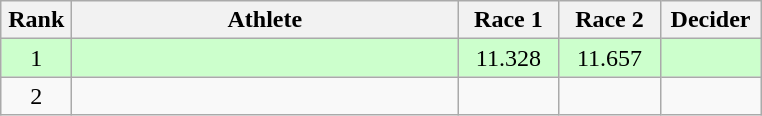<table class=wikitable style="text-align:center">
<tr>
<th width=40>Rank</th>
<th width=250>Athlete</th>
<th width=60>Race 1</th>
<th width=60>Race 2</th>
<th width=60>Decider</th>
</tr>
<tr bgcolor=ccffcc>
<td>1</td>
<td align=left></td>
<td>11.328</td>
<td>11.657</td>
<td></td>
</tr>
<tr>
<td>2</td>
<td align=left></td>
<td></td>
<td></td>
<td></td>
</tr>
</table>
